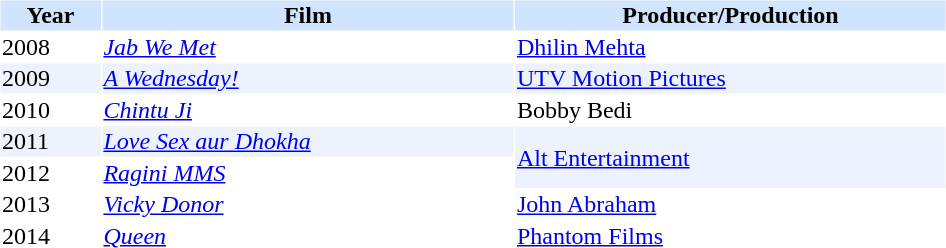<table cellspacing="1" cellpadding="1" border="0" width="50%">
<tr bgcolor="#d1e4fd">
<th>Year</th>
<th>Film</th>
<th>Producer/Production</th>
</tr>
<tr>
<td>2008</td>
<td><em><a href='#'>Jab We Met</a></em></td>
<td><a href='#'>Dhilin Mehta</a></td>
</tr>
<tr bgcolor=#edf3fe>
<td>2009</td>
<td><em><a href='#'>A Wednesday!</a></em></td>
<td><a href='#'>UTV Motion Pictures</a></td>
</tr>
<tr>
<td>2010</td>
<td><em><a href='#'>Chintu Ji</a></em></td>
<td>Bobby Bedi</td>
</tr>
<tr bgcolor=#edf3fe>
<td>2011</td>
<td><em><a href='#'>Love Sex aur Dhokha</a></em></td>
<td rowspan="2"><a href='#'>Alt Entertainment</a></td>
</tr>
<tr>
<td>2012</td>
<td><em><a href='#'>Ragini MMS</a></em></td>
</tr>
<tr>
<td>2013</td>
<td><em><a href='#'>Vicky Donor</a></em></td>
<td><a href='#'>John Abraham</a></td>
</tr>
<tr>
<td>2014</td>
<td><a href='#'><em>Queen</em></a></td>
<td><a href='#'>Phantom Films</a></td>
</tr>
</table>
